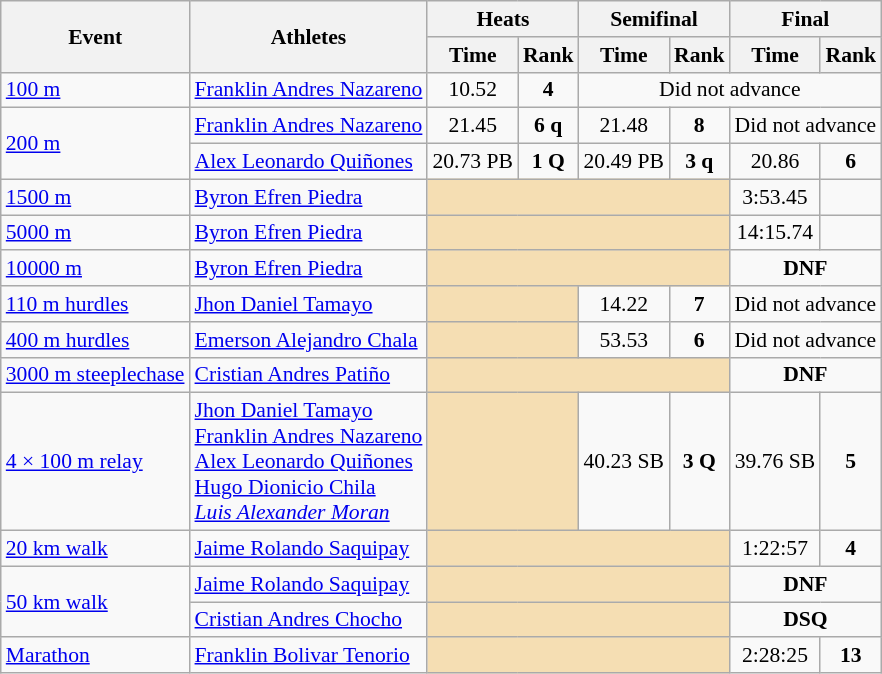<table class="wikitable" border="1" style="font-size:90%">
<tr>
<th rowspan=2>Event</th>
<th rowspan=2>Athletes</th>
<th colspan=2>Heats</th>
<th colspan=2>Semifinal</th>
<th colspan=2>Final</th>
</tr>
<tr>
<th>Time</th>
<th>Rank</th>
<th>Time</th>
<th>Rank</th>
<th>Time</th>
<th>Rank</th>
</tr>
<tr>
<td><a href='#'>100 m</a></td>
<td><a href='#'>Franklin Andres Nazareno</a></td>
<td align=center>10.52</td>
<td align=center><strong>4</strong></td>
<td align=center colspan="7">Did not advance</td>
</tr>
<tr>
<td rowspan=2><a href='#'>200 m</a></td>
<td><a href='#'>Franklin Andres Nazareno</a></td>
<td align=center>21.45</td>
<td align=center><strong>6 q</strong></td>
<td align=center>21.48</td>
<td align=center><strong>8</strong></td>
<td align=center colspan=2>Did not advance</td>
</tr>
<tr>
<td><a href='#'>Alex Leonardo Quiñones</a></td>
<td align=center>20.73 PB</td>
<td align=center><strong>1 Q</strong></td>
<td align=center>20.49 PB</td>
<td align=center><strong>3 q</strong></td>
<td align=center>20.86</td>
<td align=center><strong>6</strong></td>
</tr>
<tr>
<td><a href='#'>1500 m</a></td>
<td><a href='#'>Byron Efren Piedra</a></td>
<td colspan=4 bgcolor=wheat></td>
<td align=center>3:53.45</td>
<td align=center></td>
</tr>
<tr>
<td><a href='#'>5000 m</a></td>
<td><a href='#'>Byron Efren Piedra</a></td>
<td colspan=4 bgcolor=wheat></td>
<td align=center>14:15.74</td>
<td align=center></td>
</tr>
<tr>
<td><a href='#'>10000 m</a></td>
<td><a href='#'>Byron Efren Piedra</a></td>
<td colspan=4 bgcolor=wheat></td>
<td align=center colspan=2><strong>DNF</strong></td>
</tr>
<tr>
<td><a href='#'>110 m hurdles</a></td>
<td><a href='#'>Jhon Daniel Tamayo</a></td>
<td colspan=2 bgcolor=wheat></td>
<td align=center>14.22</td>
<td align=center><strong>7</strong></td>
<td align=center colspan=2>Did not advance</td>
</tr>
<tr>
<td><a href='#'>400 m hurdles</a></td>
<td><a href='#'>Emerson Alejandro Chala</a></td>
<td colspan=2 bgcolor=wheat></td>
<td align=center>53.53</td>
<td align=center><strong>6</strong></td>
<td align=center colspan=2>Did not advance</td>
</tr>
<tr>
<td><a href='#'>3000 m steeplechase</a></td>
<td><a href='#'>Cristian Andres Patiño</a></td>
<td colspan=4 bgcolor=wheat></td>
<td align=center colspan=2><strong>DNF</strong></td>
</tr>
<tr>
<td><a href='#'>4 × 100 m relay</a></td>
<td><a href='#'>Jhon Daniel Tamayo</a><br><a href='#'>Franklin Andres Nazareno</a><br><a href='#'>Alex Leonardo Quiñones</a><br><a href='#'>Hugo Dionicio Chila</a><br><em><a href='#'>Luis Alexander Moran</a></em></td>
<td align=center colspan=2 bgcolor=wheat></td>
<td align=center>40.23 SB</td>
<td align=center><strong>3 Q</strong></td>
<td align=center>39.76 SB</td>
<td align=center><strong>5</strong></td>
</tr>
<tr>
<td><a href='#'>20 km walk</a></td>
<td><a href='#'>Jaime Rolando Saquipay</a></td>
<td align=center colspan=4 bgcolor=wheat></td>
<td align=center>1:22:57</td>
<td align=center><strong>4</strong></td>
</tr>
<tr>
<td rowspan=2><a href='#'>50 km walk</a></td>
<td><a href='#'>Jaime Rolando Saquipay</a></td>
<td align=center colspan=4 bgcolor=wheat></td>
<td align=center colspan=2><strong>DNF</strong></td>
</tr>
<tr>
<td><a href='#'>Cristian Andres Chocho</a></td>
<td colspan=4 bgcolor=wheat></td>
<td align=center colspan=2><strong>DSQ</strong></td>
</tr>
<tr>
<td><a href='#'>Marathon</a></td>
<td><a href='#'>Franklin Bolivar Tenorio</a></td>
<td align=center colspan=4 bgcolor=wheat></td>
<td align=center>2:28:25</td>
<td align=center><strong>13</strong></td>
</tr>
</table>
